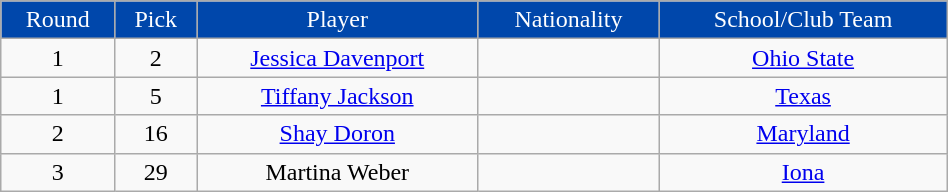<table class="wikitable" width="50%">
<tr align="center" style="background:#0047ab; color:white;">
<td>Round</td>
<td>Pick</td>
<td>Player</td>
<td>Nationality</td>
<td>School/Club Team</td>
</tr>
<tr align="center">
<td>1</td>
<td>2</td>
<td><a href='#'>Jessica Davenport</a></td>
<td></td>
<td><a href='#'>Ohio State</a></td>
</tr>
<tr align="center">
<td>1</td>
<td>5</td>
<td><a href='#'>Tiffany Jackson</a></td>
<td></td>
<td><a href='#'>Texas</a></td>
</tr>
<tr align="center">
<td>2</td>
<td>16</td>
<td><a href='#'>Shay Doron</a></td>
<td></td>
<td><a href='#'>Maryland</a></td>
</tr>
<tr align="center">
<td>3</td>
<td>29</td>
<td>Martina Weber</td>
<td></td>
<td><a href='#'>Iona</a></td>
</tr>
</table>
